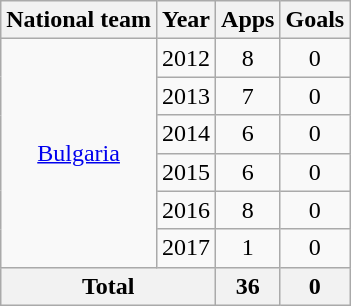<table class="wikitable" style="text-align:center">
<tr>
<th>National team</th>
<th>Year</th>
<th>Apps</th>
<th>Goals</th>
</tr>
<tr>
<td rowspan="6"><a href='#'>Bulgaria</a></td>
<td>2012</td>
<td>8</td>
<td>0</td>
</tr>
<tr>
<td>2013</td>
<td>7</td>
<td>0</td>
</tr>
<tr>
<td>2014</td>
<td>6</td>
<td>0</td>
</tr>
<tr>
<td>2015</td>
<td>6</td>
<td>0</td>
</tr>
<tr>
<td>2016</td>
<td>8</td>
<td>0</td>
</tr>
<tr>
<td>2017</td>
<td>1</td>
<td>0</td>
</tr>
<tr>
<th colspan="2">Total</th>
<th>36</th>
<th>0</th>
</tr>
</table>
